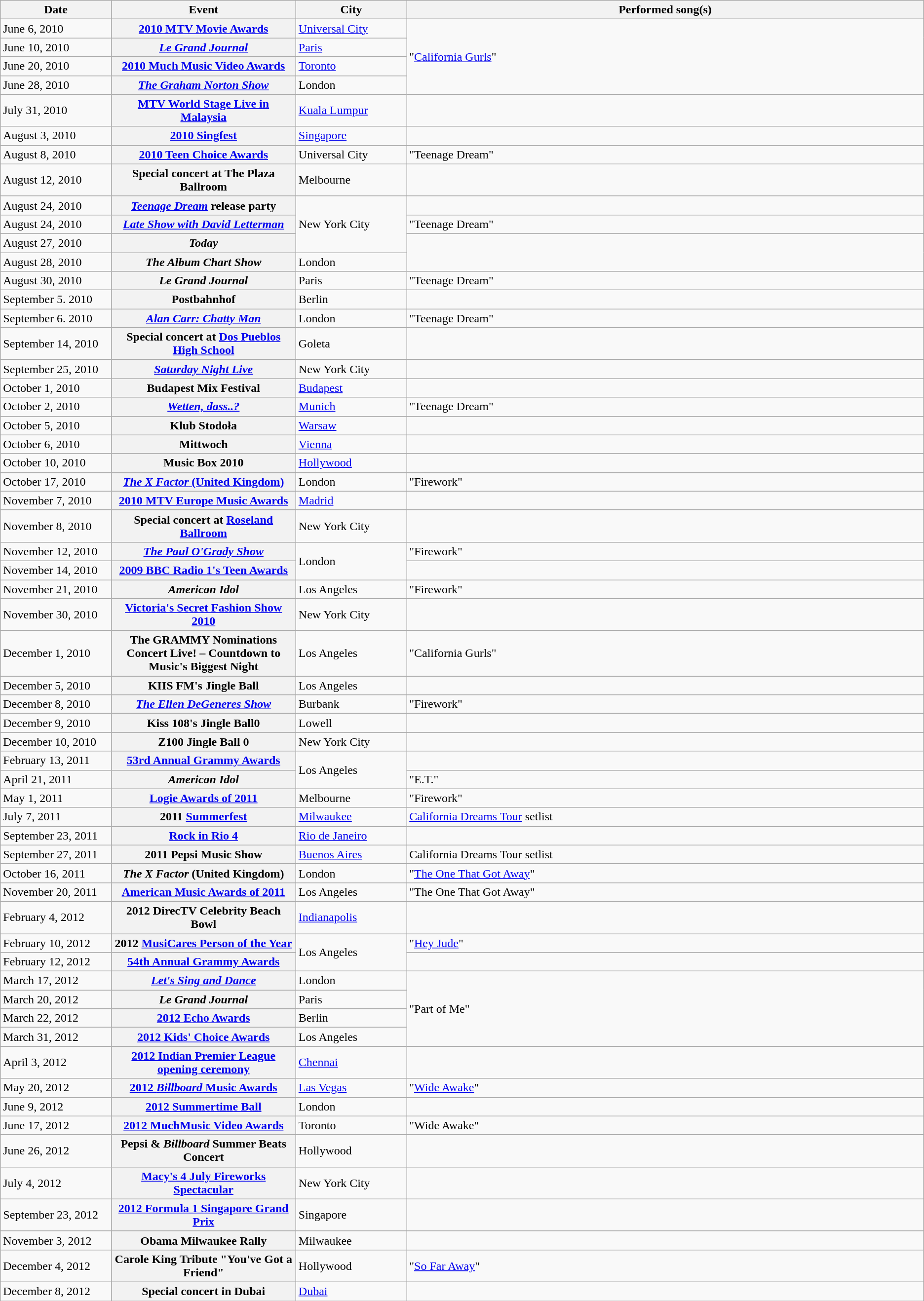<table class="wikitable sortable plainrowheaders">
<tr>
<th style="width:12%;">Date</th>
<th style="width:20%;">Event</th>
<th style="width:12%;">City</th>
<th>Performed song(s)</th>
</tr>
<tr>
<td>June 6, 2010</td>
<th scope="row"><a href='#'>2010 MTV Movie Awards</a></th>
<td><a href='#'>Universal City</a></td>
<td rowspan="4">"<a href='#'>California Gurls</a>"</td>
</tr>
<tr>
<td>June 10, 2010</td>
<th scope="row"><em><a href='#'>Le Grand Journal</a></em></th>
<td><a href='#'>Paris</a></td>
</tr>
<tr>
<td>June 20, 2010</td>
<th scope="row"><a href='#'>2010 Much Music Video Awards</a></th>
<td><a href='#'>Toronto</a></td>
</tr>
<tr>
<td>June 28, 2010</td>
<th scope="row"><em><a href='#'>The Graham Norton Show</a></em></th>
<td>London</td>
</tr>
<tr>
<td>July 31, 2010</td>
<th scope="row"><a href='#'>MTV World Stage Live in Malaysia</a></th>
<td><a href='#'>Kuala Lumpur</a></td>
<td></td>
</tr>
<tr>
<td>August 3, 2010</td>
<th scope="row"><a href='#'>2010 Singfest</a></th>
<td><a href='#'>Singapore</a></td>
<td></td>
</tr>
<tr>
<td>August 8, 2010</td>
<th scope="row"><a href='#'>2010 Teen Choice Awards</a></th>
<td>Universal City</td>
<td>"Teenage Dream"</td>
</tr>
<tr>
<td>August 12, 2010</td>
<th scope="row">Special concert at The Plaza Ballroom</th>
<td>Melbourne</td>
<td></td>
</tr>
<tr>
<td>August 24, 2010</td>
<th scope="row"><em><a href='#'>Teenage Dream</a></em> release party</th>
<td rowspan="3">New York City</td>
<td></td>
</tr>
<tr>
<td>August 24, 2010</td>
<th scope="row"><em><a href='#'>Late Show with David Letterman</a></em></th>
<td>"Teenage Dream"</td>
</tr>
<tr>
<td>August 27, 2010</td>
<th scope="row"><em>Today</em></th>
<td rowspan="2"></td>
</tr>
<tr>
<td>August 28, 2010</td>
<th scope="row"><em>The Album Chart Show</em></th>
<td>London</td>
</tr>
<tr>
<td>August 30, 2010</td>
<th scope="row"><em>Le Grand Journal</em></th>
<td>Paris</td>
<td>"Teenage Dream"</td>
</tr>
<tr>
<td>September 5. 2010</td>
<th scope="row">Postbahnhof</th>
<td>Berlin</td>
<td></td>
</tr>
<tr>
<td>September 6. 2010</td>
<th scope="row"><em><a href='#'>Alan Carr: Chatty Man</a></em></th>
<td>London</td>
<td>"Teenage Dream"</td>
</tr>
<tr>
<td>September 14, 2010</td>
<th scope="row">Special concert at <a href='#'>Dos Pueblos High School</a></th>
<td>Goleta</td>
<td></td>
</tr>
<tr>
<td>September 25, 2010</td>
<th scope="row"><em><a href='#'>Saturday Night Live</a></em></th>
<td>New York City</td>
<td></td>
</tr>
<tr>
<td>October 1, 2010</td>
<th scope="row">Budapest Mix Festival</th>
<td><a href='#'>Budapest</a></td>
<td></td>
</tr>
<tr>
<td>October 2, 2010</td>
<th scope="row"><em><a href='#'>Wetten, dass..?</a></em></th>
<td><a href='#'>Munich</a></td>
<td>"Teenage Dream"</td>
</tr>
<tr>
<td>October 5, 2010</td>
<th scope="row">Klub Stodoła</th>
<td><a href='#'>Warsaw</a></td>
<td></td>
</tr>
<tr>
<td>October 6, 2010</td>
<th scope="row">Mittwoch</th>
<td><a href='#'>Vienna</a></td>
<td></td>
</tr>
<tr>
<td>October 10, 2010</td>
<th scope="row">Music Box 2010</th>
<td><a href='#'>Hollywood</a></td>
<td></td>
</tr>
<tr>
<td>October 17, 2010</td>
<th scope="row"><a href='#'><em>The X Factor</em> (United Kingdom)</a></th>
<td>London</td>
<td>"Firework"</td>
</tr>
<tr>
<td>November 7, 2010</td>
<th scope="row"><a href='#'>2010 MTV Europe Music Awards</a></th>
<td><a href='#'>Madrid</a></td>
<td></td>
</tr>
<tr>
<td>November 8, 2010</td>
<th scope="row">Special concert at <a href='#'>Roseland Ballroom</a></th>
<td>New York City</td>
<td></td>
</tr>
<tr>
<td>November 12, 2010</td>
<th scope="row"><em><a href='#'>The Paul O'Grady Show</a></em></th>
<td rowspan="2">London</td>
<td>"Firework"</td>
</tr>
<tr>
<td>November 14, 2010</td>
<th scope="row"><a href='#'>2009 BBC Radio 1's Teen Awards</a></th>
<td></td>
</tr>
<tr>
<td>November 21, 2010</td>
<th scope="row"><em>American Idol</em></th>
<td>Los Angeles</td>
<td>"Firework"</td>
</tr>
<tr>
<td>November 30, 2010</td>
<th scope="row"><a href='#'>Victoria's Secret Fashion Show 2010</a></th>
<td>New York City</td>
<td></td>
</tr>
<tr>
<td>December 1, 2010</td>
<th scope="row">The GRAMMY Nominations Concert Live! – Countdown to Music's Biggest Night</th>
<td>Los Angeles</td>
<td>"California Gurls"</td>
</tr>
<tr>
<td>December 5, 2010</td>
<th scope="row">KIIS FM's Jingle Ball</th>
<td>Los Angeles</td>
<td></td>
</tr>
<tr>
<td>December 8, 2010</td>
<th scope="row"><em><a href='#'>The Ellen DeGeneres Show</a></em></th>
<td>Burbank</td>
<td>"Firework"</td>
</tr>
<tr>
<td>December 9, 2010</td>
<th scope="row">Kiss 108's Jingle Ball0</th>
<td>Lowell</td>
<td></td>
</tr>
<tr>
<td>December 10, 2010</td>
<th scope="row">Z100 Jingle Ball 0</th>
<td>New York City</td>
<td></td>
</tr>
<tr>
<td>February 13, 2011</td>
<th scope="row"><a href='#'>53rd Annual Grammy Awards</a></th>
<td rowspan="2">Los Angeles</td>
<td></td>
</tr>
<tr>
<td>April 21, 2011</td>
<th scope="row"><em>American Idol</em></th>
<td>"E.T."</td>
</tr>
<tr>
<td>May 1, 2011</td>
<th scope="row"><a href='#'>Logie Awards of 2011</a></th>
<td>Melbourne</td>
<td>"Firework"</td>
</tr>
<tr>
<td>July 7, 2011</td>
<th scope="row">2011 <a href='#'>Summerfest</a></th>
<td><a href='#'>Milwaukee</a></td>
<td><a href='#'>California Dreams Tour</a> setlist</td>
</tr>
<tr>
<td>September 23, 2011</td>
<th scope="row"><a href='#'>Rock in Rio 4</a></th>
<td><a href='#'>Rio de Janeiro</a></td>
<td></td>
</tr>
<tr>
<td>September 27, 2011</td>
<th scope="row">2011 Pepsi Music Show</th>
<td><a href='#'>Buenos Aires</a></td>
<td>California Dreams Tour setlist</td>
</tr>
<tr>
<td>October 16, 2011</td>
<th scope="row"><em>The X Factor</em> (United Kingdom)</th>
<td>London</td>
<td>"<a href='#'>The One That Got Away</a>"</td>
</tr>
<tr>
<td>November 20, 2011</td>
<th scope="row"><a href='#'>American Music Awards of 2011</a></th>
<td>Los Angeles</td>
<td>"The One That Got Away"</td>
</tr>
<tr>
<td>February 4, 2012</td>
<th scope="row">2012 DirecTV Celebrity Beach Bowl</th>
<td><a href='#'>Indianapolis</a></td>
<td></td>
</tr>
<tr>
<td>February 10, 2012</td>
<th scope="row">2012 <a href='#'>MusiCares Person of the Year</a></th>
<td rowspan="2">Los Angeles</td>
<td>"<a href='#'>Hey Jude</a>"</td>
</tr>
<tr>
<td>February 12, 2012</td>
<th scope="row"><a href='#'>54th Annual Grammy Awards</a></th>
<td></td>
</tr>
<tr>
<td>March 17, 2012</td>
<th scope="row"><em><a href='#'>Let's Sing and Dance</a></em></th>
<td>London</td>
<td rowspan="4">"Part of Me"</td>
</tr>
<tr>
<td>March 20, 2012</td>
<th scope="row"><em>Le Grand Journal</em></th>
<td>Paris</td>
</tr>
<tr>
<td>March 22, 2012</td>
<th scope="row"><a href='#'>2012 Echo Awards</a></th>
<td>Berlin</td>
</tr>
<tr>
<td>March 31, 2012</td>
<th scope="row"><a href='#'>2012 Kids' Choice Awards</a></th>
<td>Los Angeles</td>
</tr>
<tr>
<td>April 3, 2012</td>
<th scope="row"><a href='#'>2012 Indian Premier League opening ceremony</a></th>
<td><a href='#'>Chennai</a></td>
<td></td>
</tr>
<tr>
<td>May 20, 2012</td>
<th scope="row"><a href='#'>2012 <em>Billboard</em> Music Awards</a></th>
<td><a href='#'>Las Vegas</a></td>
<td>"<a href='#'>Wide Awake</a>"</td>
</tr>
<tr>
<td>June 9, 2012</td>
<th scope="row"><a href='#'>2012 Summertime Ball</a></th>
<td>London</td>
<td></td>
</tr>
<tr>
<td>June 17, 2012</td>
<th scope="row"><a href='#'>2012 MuchMusic Video Awards</a></th>
<td>Toronto</td>
<td>"Wide Awake"</td>
</tr>
<tr>
<td>June 26, 2012</td>
<th scope="row">Pepsi & <em>Billboard</em> Summer Beats Concert</th>
<td>Hollywood</td>
<td></td>
</tr>
<tr>
<td>July 4, 2012</td>
<th scope="row"><a href='#'>Macy's 4 July Fireworks Spectacular</a></th>
<td>New York City</td>
<td></td>
</tr>
<tr>
<td>September 23, 2012</td>
<th scope="row"><a href='#'>2012 Formula 1 Singapore Grand Prix</a></th>
<td>Singapore</td>
<td></td>
</tr>
<tr>
<td>November 3, 2012</td>
<th scope="row">Obama Milwaukee Rally</th>
<td>Milwaukee</td>
<td></td>
</tr>
<tr>
<td>December 4, 2012</td>
<th scope="row">Carole King Tribute "You've Got a Friend"</th>
<td>Hollywood</td>
<td>"<a href='#'>So Far Away</a>"</td>
</tr>
<tr>
<td>December 8, 2012</td>
<th scope="row">Special concert in Dubai</th>
<td><a href='#'>Dubai</a></td>
<td></td>
</tr>
</table>
